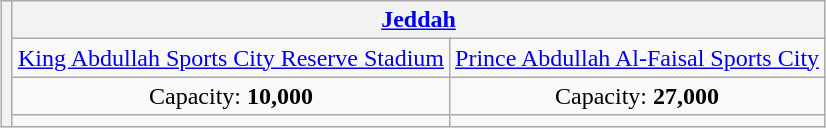<table class="wikitable" style="margin:1em auto; text-align:center">
<tr>
<th rowspan="4"></th>
<th colspan=2><a href='#'>Jeddah</a></th>
</tr>
<tr>
<td><a href='#'>King Abdullah Sports City Reserve Stadium</a></td>
<td><a href='#'>Prince Abdullah Al-Faisal Sports City</a></td>
</tr>
<tr>
<td>Capacity: <strong>10,000</strong></td>
<td>Capacity: <strong>27,000</strong></td>
</tr>
<tr>
<td></td>
<td></td>
</tr>
</table>
